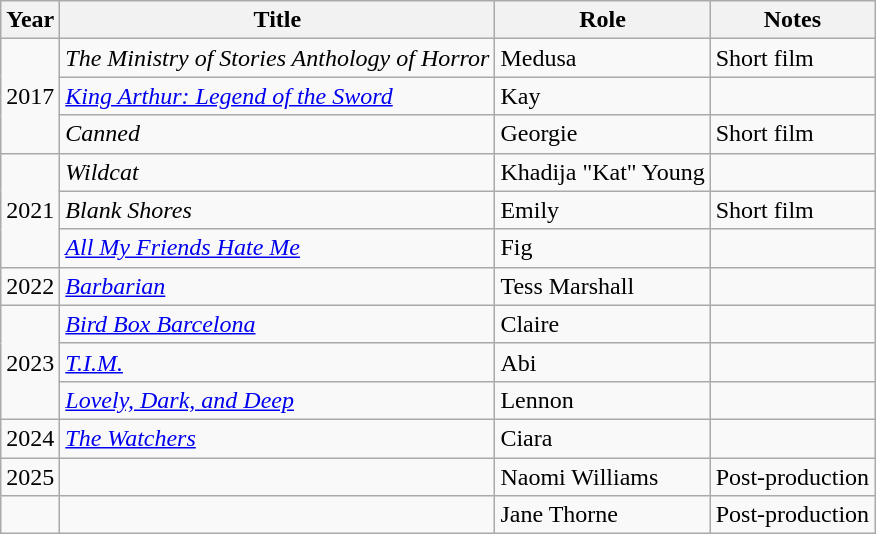<table class="wikitable">
<tr>
<th>Year</th>
<th>Title</th>
<th>Role</th>
<th class="unsortable">Notes</th>
</tr>
<tr>
<td rowspan="3">2017</td>
<td><em>The Ministry of Stories Anthology of Horror</em></td>
<td>Medusa</td>
<td>Short film</td>
</tr>
<tr>
<td><em><a href='#'>King Arthur: Legend of the Sword</a></em></td>
<td>Kay</td>
<td></td>
</tr>
<tr>
<td><em>Canned</em></td>
<td>Georgie</td>
<td>Short film</td>
</tr>
<tr>
<td rowspan="3">2021</td>
<td><em>Wildcat</em></td>
<td>Khadija "Kat" Young</td>
<td></td>
</tr>
<tr>
<td><em>Blank Shores</em></td>
<td>Emily</td>
<td>Short film</td>
</tr>
<tr>
<td><em><a href='#'>All My Friends Hate Me</a></em></td>
<td>Fig</td>
<td></td>
</tr>
<tr>
<td>2022</td>
<td><em><a href='#'>Barbarian</a></em></td>
<td>Tess Marshall</td>
<td></td>
</tr>
<tr>
<td rowspan="3">2023</td>
<td><em><a href='#'>Bird Box Barcelona</a></em></td>
<td>Claire</td>
<td></td>
</tr>
<tr>
<td><em><a href='#'>T.I.M.</a></em></td>
<td>Abi</td>
<td></td>
</tr>
<tr>
<td><em><a href='#'>Lovely, Dark, and Deep</a></em></td>
<td>Lennon</td>
<td></td>
</tr>
<tr>
<td>2024</td>
<td><em><a href='#'>The Watchers</a></em></td>
<td>Ciara</td>
<td></td>
</tr>
<tr>
<td>2025</td>
<td></td>
<td>Naomi Williams</td>
<td>Post-production</td>
</tr>
<tr>
<td></td>
<td></td>
<td>Jane Thorne</td>
<td>Post-production</td>
</tr>
</table>
